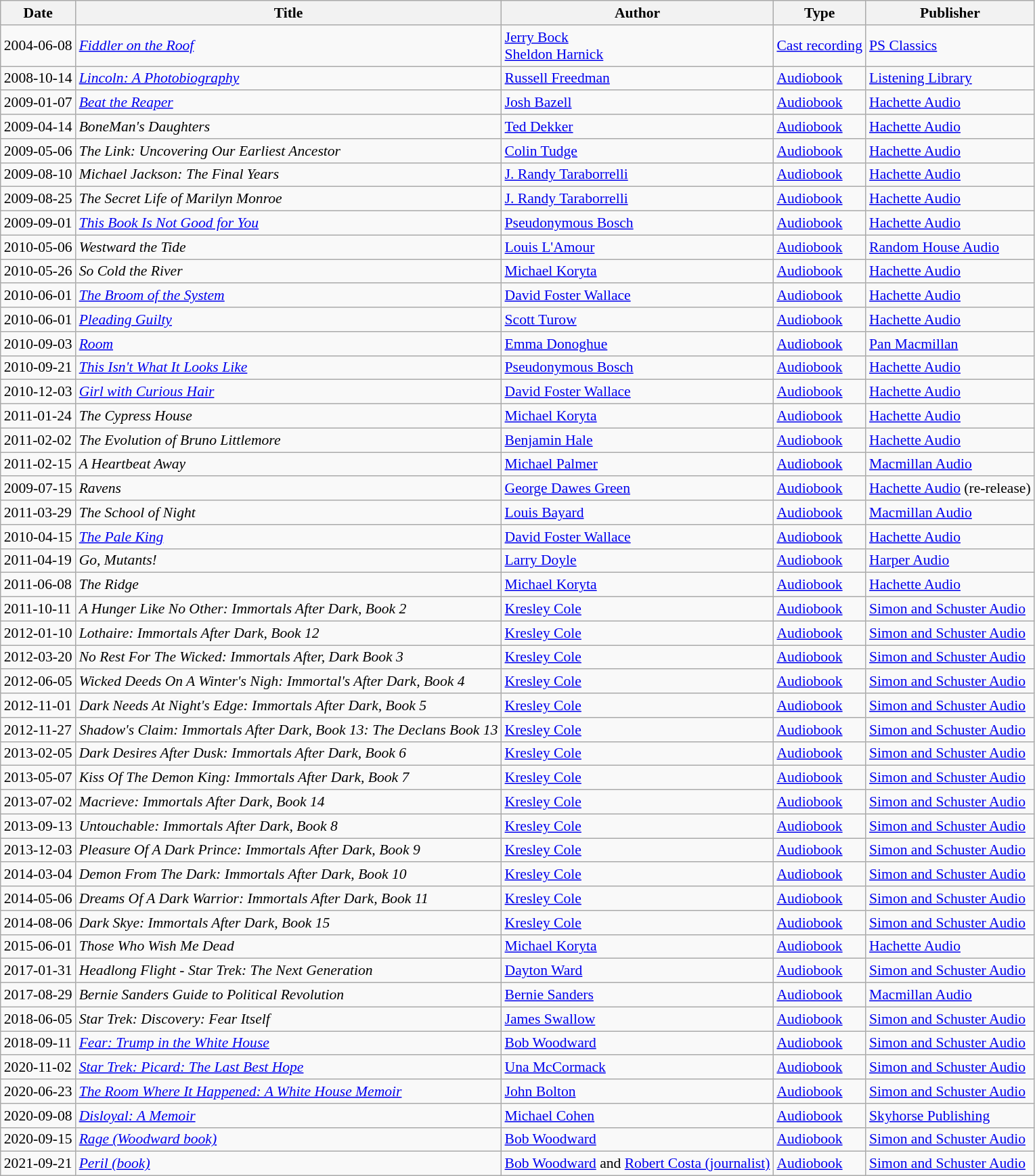<table class="wikitable" style="font-size:90%">
<tr>
<th>Date</th>
<th>Title</th>
<th>Author</th>
<th>Type</th>
<th>Publisher</th>
</tr>
<tr>
<td>2004-06-08</td>
<td><em><a href='#'>Fiddler on the Roof</a></em></td>
<td><a href='#'>Jerry Bock</a><br><a href='#'>Sheldon Harnick</a></td>
<td><a href='#'>Cast recording</a></td>
<td><a href='#'>PS Classics</a></td>
</tr>
<tr>
<td>2008-10-14</td>
<td><em><a href='#'>Lincoln: A Photobiography</a></em></td>
<td><a href='#'>Russell Freedman</a></td>
<td><a href='#'>Audiobook</a></td>
<td><a href='#'>Listening Library</a></td>
</tr>
<tr>
<td>2009-01-07</td>
<td><em><a href='#'>Beat the Reaper</a></em></td>
<td><a href='#'>Josh Bazell</a></td>
<td><a href='#'>Audiobook</a></td>
<td><a href='#'>Hachette Audio</a></td>
</tr>
<tr>
<td>2009-04-14</td>
<td><em>BoneMan's Daughters</em></td>
<td><a href='#'>Ted Dekker</a></td>
<td><a href='#'>Audiobook</a></td>
<td><a href='#'>Hachette Audio</a></td>
</tr>
<tr>
<td>2009-05-06</td>
<td><em>The Link: Uncovering Our Earliest Ancestor</em></td>
<td><a href='#'>Colin Tudge</a></td>
<td><a href='#'>Audiobook</a></td>
<td><a href='#'>Hachette Audio</a></td>
</tr>
<tr>
<td>2009-08-10</td>
<td><em>Michael Jackson: The Final Years</em></td>
<td><a href='#'>J. Randy Taraborrelli</a></td>
<td><a href='#'>Audiobook</a></td>
<td><a href='#'>Hachette Audio</a></td>
</tr>
<tr>
<td>2009-08-25</td>
<td><em>The Secret Life of Marilyn Monroe</em></td>
<td><a href='#'>J. Randy Taraborrelli</a></td>
<td><a href='#'>Audiobook</a></td>
<td><a href='#'>Hachette Audio</a></td>
</tr>
<tr>
<td>2009-09-01</td>
<td><em><a href='#'>This Book Is Not Good for You</a></em></td>
<td><a href='#'>Pseudonymous Bosch</a></td>
<td><a href='#'>Audiobook</a></td>
<td><a href='#'>Hachette Audio</a></td>
</tr>
<tr>
<td>2010-05-06</td>
<td><em>Westward the Tide</em></td>
<td><a href='#'>Louis L'Amour</a></td>
<td><a href='#'>Audiobook</a></td>
<td><a href='#'>Random House Audio</a></td>
</tr>
<tr>
<td>2010-05-26</td>
<td><em>So Cold the River</em></td>
<td><a href='#'>Michael Koryta</a></td>
<td><a href='#'>Audiobook</a></td>
<td><a href='#'>Hachette Audio</a></td>
</tr>
<tr>
<td>2010-06-01</td>
<td><em><a href='#'>The Broom of the System</a></em></td>
<td><a href='#'>David Foster Wallace</a></td>
<td><a href='#'>Audiobook</a></td>
<td><a href='#'>Hachette Audio</a></td>
</tr>
<tr>
<td>2010-06-01</td>
<td><em><a href='#'>Pleading Guilty</a></em></td>
<td><a href='#'>Scott Turow</a></td>
<td><a href='#'>Audiobook</a></td>
<td><a href='#'>Hachette Audio</a></td>
</tr>
<tr>
<td>2010-09-03</td>
<td><em><a href='#'>Room</a></em></td>
<td><a href='#'>Emma Donoghue</a></td>
<td><a href='#'>Audiobook</a></td>
<td><a href='#'>Pan Macmillan</a></td>
</tr>
<tr>
<td>2010-09-21</td>
<td><em><a href='#'>This Isn't What It Looks Like</a></em></td>
<td><a href='#'>Pseudonymous Bosch</a></td>
<td><a href='#'>Audiobook</a></td>
<td><a href='#'>Hachette Audio</a></td>
</tr>
<tr>
<td>2010-12-03</td>
<td><em><a href='#'>Girl with Curious Hair</a></em></td>
<td><a href='#'>David Foster Wallace</a></td>
<td><a href='#'>Audiobook</a></td>
<td><a href='#'>Hachette Audio</a></td>
</tr>
<tr>
<td>2011-01-24</td>
<td><em>The Cypress House</em></td>
<td><a href='#'>Michael Koryta</a></td>
<td><a href='#'>Audiobook</a></td>
<td><a href='#'>Hachette Audio</a></td>
</tr>
<tr>
<td>2011-02-02</td>
<td><em>The Evolution of Bruno Littlemore</em></td>
<td><a href='#'>Benjamin Hale</a></td>
<td><a href='#'>Audiobook</a></td>
<td><a href='#'>Hachette Audio</a></td>
</tr>
<tr>
<td>2011-02-15</td>
<td><em>A Heartbeat Away</em></td>
<td><a href='#'>Michael Palmer</a></td>
<td><a href='#'>Audiobook</a></td>
<td><a href='#'>Macmillan Audio</a></td>
</tr>
<tr>
<td>2009-07-15</td>
<td><em>Ravens</em></td>
<td><a href='#'>George Dawes Green</a></td>
<td><a href='#'>Audiobook</a></td>
<td><a href='#'>Hachette Audio</a> (re-release)</td>
</tr>
<tr>
<td>2011-03-29</td>
<td><em>The School of Night</em></td>
<td><a href='#'>Louis Bayard</a></td>
<td><a href='#'>Audiobook</a></td>
<td><a href='#'>Macmillan Audio</a></td>
</tr>
<tr>
<td>2010-04-15</td>
<td><em><a href='#'>The Pale King</a></em></td>
<td><a href='#'>David Foster Wallace</a></td>
<td><a href='#'>Audiobook</a></td>
<td><a href='#'>Hachette Audio</a></td>
</tr>
<tr>
<td>2011-04-19</td>
<td><em>Go, Mutants!</em></td>
<td><a href='#'>Larry Doyle</a></td>
<td><a href='#'>Audiobook</a></td>
<td><a href='#'>Harper Audio</a></td>
</tr>
<tr>
<td>2011-06-08</td>
<td><em>The Ridge</em></td>
<td><a href='#'>Michael Koryta</a></td>
<td><a href='#'>Audiobook</a></td>
<td><a href='#'>Hachette Audio</a></td>
</tr>
<tr>
<td>2011-10-11</td>
<td><em>A Hunger Like No Other: Immortals After Dark, Book 2</em></td>
<td><a href='#'>Kresley Cole</a></td>
<td><a href='#'>Audiobook</a></td>
<td><a href='#'>Simon and Schuster Audio</a></td>
</tr>
<tr>
<td>2012-01-10</td>
<td><em>Lothaire: Immortals After Dark, Book 12</em></td>
<td><a href='#'>Kresley Cole</a></td>
<td><a href='#'>Audiobook</a></td>
<td><a href='#'>Simon and Schuster Audio</a></td>
</tr>
<tr>
<td>2012-03-20</td>
<td><em>No Rest For The Wicked: Immortals After, Dark Book 3</em></td>
<td><a href='#'>Kresley Cole</a></td>
<td><a href='#'>Audiobook</a></td>
<td><a href='#'>Simon and Schuster Audio</a></td>
</tr>
<tr>
<td>2012-06-05</td>
<td><em>Wicked Deeds On A Winter's Nigh: Immortal's After Dark, Book 4</em></td>
<td><a href='#'>Kresley Cole</a></td>
<td><a href='#'>Audiobook</a></td>
<td><a href='#'>Simon and Schuster Audio</a></td>
</tr>
<tr>
<td>2012-11-01</td>
<td><em>Dark Needs At Night's Edge: Immortals After Dark, Book 5</em></td>
<td><a href='#'>Kresley Cole</a></td>
<td><a href='#'>Audiobook</a></td>
<td><a href='#'>Simon and Schuster Audio</a></td>
</tr>
<tr>
<td>2012-11-27</td>
<td><em>Shadow's Claim: Immortals After Dark, Book 13: The Declans Book 13</em></td>
<td><a href='#'>Kresley Cole</a></td>
<td><a href='#'>Audiobook</a></td>
<td><a href='#'>Simon and Schuster Audio</a></td>
</tr>
<tr>
<td>2013-02-05</td>
<td><em>Dark Desires After Dusk: Immortals After Dark, Book 6</em></td>
<td><a href='#'>Kresley Cole</a></td>
<td><a href='#'>Audiobook</a></td>
<td><a href='#'>Simon and Schuster Audio</a></td>
</tr>
<tr>
<td>2013-05-07</td>
<td><em>Kiss Of The Demon King: Immortals After Dark, Book 7</em></td>
<td><a href='#'>Kresley Cole</a></td>
<td><a href='#'>Audiobook</a></td>
<td><a href='#'>Simon and Schuster Audio</a></td>
</tr>
<tr>
<td>2013-07-02</td>
<td><em>Macrieve: Immortals After Dark, Book 14</em></td>
<td><a href='#'>Kresley Cole</a></td>
<td><a href='#'>Audiobook</a></td>
<td><a href='#'>Simon and Schuster Audio</a></td>
</tr>
<tr>
<td>2013-09-13</td>
<td><em>Untouchable: Immortals After Dark, Book 8</em></td>
<td><a href='#'>Kresley Cole</a></td>
<td><a href='#'>Audiobook</a></td>
<td><a href='#'>Simon and Schuster Audio</a></td>
</tr>
<tr>
<td>2013-12-03</td>
<td><em>Pleasure Of A Dark Prince: Immortals After Dark, Book 9</em></td>
<td><a href='#'>Kresley Cole</a></td>
<td><a href='#'>Audiobook</a></td>
<td><a href='#'>Simon and Schuster Audio</a></td>
</tr>
<tr>
<td>2014-03-04</td>
<td><em>Demon From The Dark: Immortals After Dark, Book 10</em></td>
<td><a href='#'>Kresley Cole</a></td>
<td><a href='#'>Audiobook</a></td>
<td><a href='#'>Simon and Schuster Audio</a></td>
</tr>
<tr>
<td>2014-05-06</td>
<td><em>Dreams Of A Dark Warrior: Immortals After Dark, Book 11</em></td>
<td><a href='#'>Kresley Cole</a></td>
<td><a href='#'>Audiobook</a></td>
<td><a href='#'>Simon and Schuster Audio</a></td>
</tr>
<tr>
<td>2014-08-06</td>
<td><em>Dark Skye: Immortals After Dark, Book 15</em></td>
<td><a href='#'>Kresley Cole</a></td>
<td><a href='#'>Audiobook</a></td>
<td><a href='#'>Simon and Schuster Audio</a></td>
</tr>
<tr>
<td>2015-06-01</td>
<td><em>Those Who Wish Me Dead</em></td>
<td><a href='#'>Michael Koryta</a></td>
<td><a href='#'>Audiobook</a></td>
<td><a href='#'>Hachette Audio</a></td>
</tr>
<tr>
<td>2017-01-31</td>
<td><em>Headlong Flight - Star Trek: The Next Generation</em></td>
<td><a href='#'>Dayton Ward</a></td>
<td><a href='#'>Audiobook</a></td>
<td><a href='#'>Simon and Schuster Audio</a></td>
</tr>
<tr>
<td>2017-08-29</td>
<td><em>Bernie Sanders Guide to Political Revolution</em></td>
<td><a href='#'>Bernie Sanders</a></td>
<td><a href='#'>Audiobook</a></td>
<td><a href='#'>Macmillan Audio</a></td>
</tr>
<tr>
<td>2018-06-05</td>
<td><em>Star Trek: Discovery: Fear Itself</em></td>
<td><a href='#'>James Swallow</a></td>
<td><a href='#'>Audiobook</a></td>
<td><a href='#'>Simon and Schuster Audio</a></td>
</tr>
<tr>
<td>2018-09-11</td>
<td><em><a href='#'>Fear: Trump in the White House</a></em></td>
<td><a href='#'>Bob Woodward</a></td>
<td><a href='#'>Audiobook</a></td>
<td><a href='#'>Simon and Schuster Audio</a></td>
</tr>
<tr>
<td>2020-11-02</td>
<td><em><a href='#'>Star Trek: Picard: The Last Best Hope</a></em></td>
<td><a href='#'>Una McCormack</a></td>
<td><a href='#'>Audiobook</a></td>
<td><a href='#'>Simon and Schuster Audio</a></td>
</tr>
<tr>
<td>2020-06-23</td>
<td><em><a href='#'>The Room Where It Happened: A White House Memoir</a></em></td>
<td><a href='#'>John Bolton</a></td>
<td><a href='#'>Audiobook</a></td>
<td><a href='#'>Simon and Schuster Audio</a></td>
</tr>
<tr>
<td>2020-09-08</td>
<td><em><a href='#'>Disloyal: A Memoir</a></em></td>
<td><a href='#'>Michael Cohen</a></td>
<td><a href='#'>Audiobook</a></td>
<td><a href='#'>Skyhorse Publishing</a></td>
</tr>
<tr>
<td>2020-09-15</td>
<td><em><a href='#'>Rage (Woodward book)</a></em></td>
<td><a href='#'>Bob Woodward</a></td>
<td><a href='#'>Audiobook</a></td>
<td><a href='#'>Simon and Schuster Audio</a></td>
</tr>
<tr>
<td>2021-09-21</td>
<td><em><a href='#'>Peril (book)</a></em></td>
<td><a href='#'>Bob Woodward</a> and <a href='#'>Robert Costa (journalist)</a></td>
<td><a href='#'>Audiobook</a></td>
<td><a href='#'>Simon and Schuster Audio</a></td>
</tr>
</table>
